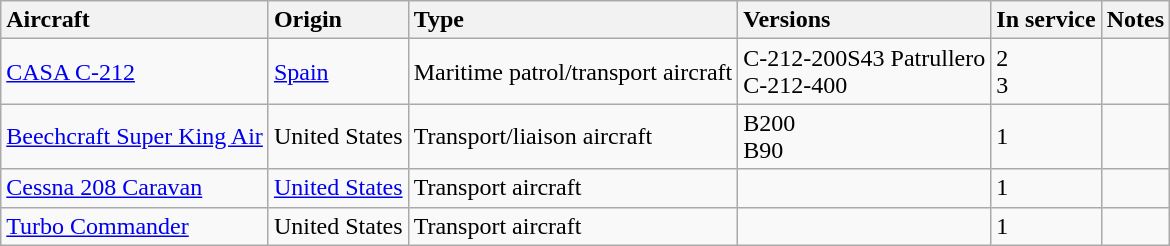<table class="wikitable">
<tr>
<th style="text-align: left;">Aircraft</th>
<th style="text-align: left;">Origin</th>
<th style="text-align: left;">Type</th>
<th style="text-align: left;">Versions</th>
<th style="text-align: left;">In service<br></th>
<th style="text-align: left;">Notes</th>
</tr>
<tr>
<td><a href='#'>CASA C-212</a></td>
<td><a href='#'>Spain</a></td>
<td>Maritime patrol/transport aircraft</td>
<td>C-212-200S43 Patrullero<br>C-212-400</td>
<td>2<br>3</td>
<td></td>
</tr>
<tr>
<td><a href='#'>Beechcraft Super King Air</a></td>
<td>United States</td>
<td>Transport/liaison aircraft</td>
<td>B200<br>B90</td>
<td>1<br></td>
<td></td>
</tr>
<tr>
<td><a href='#'>Cessna 208 Caravan</a></td>
<td><a href='#'>United States</a></td>
<td>Transport aircraft</td>
<td></td>
<td>1</td>
<td></td>
</tr>
<tr>
<td><a href='#'>Turbo Commander</a></td>
<td>United States</td>
<td>Transport aircraft</td>
<td></td>
<td>1</td>
<td></td>
</tr>
</table>
